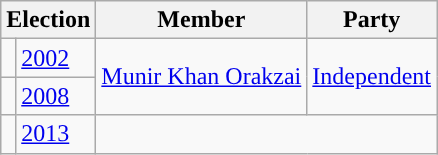<table class="wikitable">
<tr>
<th colspan="2">Election</th>
<th>Member</th>
<th>Party</th>
</tr>
<tr>
<td style="background-color: "></td>
<td><a href='#'>2002</a></td>
<td rowspan="2"><a href='#'>Munir Khan Orakzai</a></td>
<td rowspan="2"><a href='#'>Independent</a></td>
</tr>
<tr>
<td style="background-color: "></td>
<td><a href='#'>2008</a></td>
</tr>
<tr>
<td style="background-color: "></td>
<td><a href='#'>2013</a></td>
<td colspan="2"></td>
</tr>
</table>
